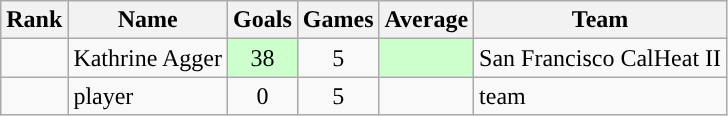<table class="wikitable sortable"  style="text-align:center">
<tr>
<th>Rank</th>
<th>Name</th>
<th>Goals</th>
<th>Games</th>
<th>Average</th>
<th>Team</th>
</tr>
<tr>
<td></td>
<td align="left">Kathrine Agger</td>
<td bgcolor=#ccffcc>38</td>
<td>5</td>
<td bgcolor=#ccffcc></td>
<td align="left">San Francisco CalHeat II</td>
</tr>
<tr>
<td rowspan="2"></td>
<td align="left">player</td>
<td rowspan="2">0</td>
<td>5</td>
<td></td>
<td align="left">team</td>
</tr>
</table>
